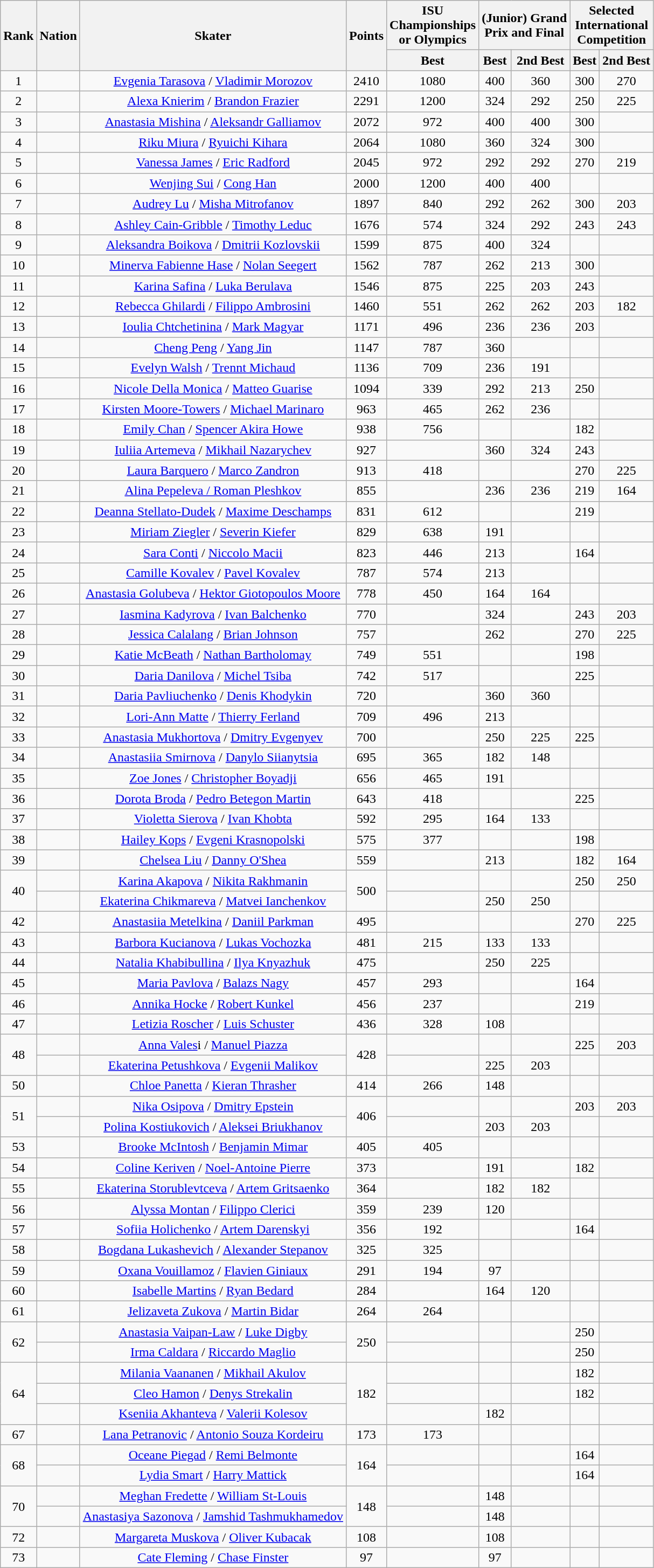<table class="wikitable sortable" style="text-align: center;">
<tr>
<th rowspan="2">Rank</th>
<th rowspan="2">Nation</th>
<th rowspan="2">Skater</th>
<th rowspan="2">Points</th>
<th>ISU <br> Championships <br> or Olympics</th>
<th colspan="2">(Junior) Grand <br> Prix and Final</th>
<th colspan="2">Selected <br> International <br> Competition</th>
</tr>
<tr>
<th>Best</th>
<th>Best</th>
<th>2nd Best</th>
<th>Best</th>
<th>2nd Best</th>
</tr>
<tr>
<td>1</td>
<td></td>
<td><a href='#'>Evgenia Tarasova</a> / <a href='#'>Vladimir Morozov</a></td>
<td>2410</td>
<td>1080</td>
<td>400</td>
<td>360</td>
<td>300</td>
<td>270</td>
</tr>
<tr>
<td>2</td>
<td></td>
<td><a href='#'>Alexa Knierim</a> / <a href='#'>Brandon Frazier</a></td>
<td>2291</td>
<td>1200</td>
<td>324</td>
<td>292</td>
<td>250</td>
<td>225</td>
</tr>
<tr>
<td>3</td>
<td></td>
<td><a href='#'>Anastasia Mishina</a> / <a href='#'>Aleksandr Galliamov</a></td>
<td>2072</td>
<td>972</td>
<td>400</td>
<td>400</td>
<td>300</td>
<td></td>
</tr>
<tr>
<td>4</td>
<td></td>
<td><a href='#'>Riku Miura</a> / <a href='#'>Ryuichi Kihara</a></td>
<td>2064</td>
<td>1080</td>
<td>360</td>
<td>324</td>
<td>300</td>
<td></td>
</tr>
<tr>
<td>5</td>
<td></td>
<td><a href='#'>Vanessa James</a> / <a href='#'>Eric Radford</a></td>
<td>2045</td>
<td>972</td>
<td>292</td>
<td>292</td>
<td>270</td>
<td>219</td>
</tr>
<tr>
<td>6</td>
<td></td>
<td><a href='#'>Wenjing Sui</a> / <a href='#'>Cong Han</a></td>
<td>2000</td>
<td>1200</td>
<td>400</td>
<td>400</td>
<td></td>
<td></td>
</tr>
<tr>
<td>7</td>
<td></td>
<td><a href='#'>Audrey Lu</a> / <a href='#'>Misha Mitrofanov</a></td>
<td>1897</td>
<td>840</td>
<td>292</td>
<td>262</td>
<td>300</td>
<td>203</td>
</tr>
<tr>
<td>8</td>
<td></td>
<td><a href='#'>Ashley Cain-Gribble</a> / <a href='#'>Timothy Leduc</a></td>
<td>1676</td>
<td>574</td>
<td>324</td>
<td>292</td>
<td>243</td>
<td>243</td>
</tr>
<tr>
<td>9</td>
<td></td>
<td><a href='#'>Aleksandra Boikova</a> / <a href='#'>Dmitrii Kozlovskii</a></td>
<td>1599</td>
<td>875</td>
<td>400</td>
<td>324</td>
<td></td>
<td></td>
</tr>
<tr>
<td>10</td>
<td></td>
<td><a href='#'>Minerva Fabienne Hase</a> / <a href='#'>Nolan Seegert</a></td>
<td>1562</td>
<td>787</td>
<td>262</td>
<td>213</td>
<td>300</td>
<td></td>
</tr>
<tr>
<td>11</td>
<td></td>
<td><a href='#'>Karina Safina</a> / <a href='#'>Luka Berulava</a></td>
<td>1546</td>
<td>875</td>
<td>225</td>
<td>203</td>
<td>243</td>
<td></td>
</tr>
<tr>
<td>12</td>
<td></td>
<td><a href='#'>Rebecca Ghilardi</a> / <a href='#'>Filippo Ambrosini</a></td>
<td>1460</td>
<td>551</td>
<td>262</td>
<td>262</td>
<td>203</td>
<td>182</td>
</tr>
<tr>
<td>13</td>
<td></td>
<td><a href='#'>Ioulia Chtchetinina</a> / <a href='#'>Mark Magyar</a></td>
<td>1171</td>
<td>496</td>
<td>236</td>
<td>236</td>
<td>203</td>
<td></td>
</tr>
<tr>
<td>14</td>
<td></td>
<td><a href='#'>Cheng Peng</a> / <a href='#'>Yang Jin</a></td>
<td>1147</td>
<td>787</td>
<td>360</td>
<td></td>
<td></td>
<td></td>
</tr>
<tr>
<td>15</td>
<td></td>
<td><a href='#'>Evelyn Walsh</a> / <a href='#'>Trennt Michaud</a></td>
<td>1136</td>
<td>709</td>
<td>236</td>
<td>191</td>
<td></td>
<td></td>
</tr>
<tr>
<td>16</td>
<td></td>
<td><a href='#'>Nicole Della Monica</a> / <a href='#'>Matteo Guarise</a></td>
<td>1094</td>
<td>339</td>
<td>292</td>
<td>213</td>
<td>250</td>
<td></td>
</tr>
<tr>
<td>17</td>
<td></td>
<td><a href='#'>Kirsten Moore-Towers</a> / <a href='#'>Michael Marinaro</a></td>
<td>963</td>
<td>465</td>
<td>262</td>
<td>236</td>
<td></td>
<td></td>
</tr>
<tr>
<td>18</td>
<td></td>
<td><a href='#'>Emily Chan</a> / <a href='#'>Spencer Akira Howe</a></td>
<td>938</td>
<td>756</td>
<td></td>
<td></td>
<td>182</td>
<td></td>
</tr>
<tr>
<td>19</td>
<td></td>
<td><a href='#'>Iuliia Artemeva</a> / <a href='#'>Mikhail Nazarychev</a></td>
<td>927</td>
<td></td>
<td>360</td>
<td>324</td>
<td>243</td>
<td></td>
</tr>
<tr>
<td>20</td>
<td></td>
<td><a href='#'>Laura Barquero</a> / <a href='#'>Marco Zandron</a></td>
<td>913</td>
<td>418</td>
<td></td>
<td></td>
<td>270</td>
<td>225</td>
</tr>
<tr>
<td>21</td>
<td></td>
<td><a href='#'>Alina Pepeleva / Roman Pleshkov</a></td>
<td>855</td>
<td></td>
<td>236</td>
<td>236</td>
<td>219</td>
<td>164</td>
</tr>
<tr>
<td>22</td>
<td></td>
<td><a href='#'>Deanna Stellato-Dudek</a> / <a href='#'>Maxime Deschamps</a></td>
<td>831</td>
<td>612</td>
<td></td>
<td></td>
<td>219</td>
<td></td>
</tr>
<tr>
<td>23</td>
<td></td>
<td><a href='#'>Miriam Ziegler</a> / <a href='#'>Severin Kiefer</a></td>
<td>829</td>
<td>638</td>
<td>191</td>
<td></td>
<td></td>
<td></td>
</tr>
<tr>
<td>24</td>
<td></td>
<td><a href='#'>Sara Conti</a> / <a href='#'>Niccolo Macii</a></td>
<td>823</td>
<td>446</td>
<td>213</td>
<td></td>
<td>164</td>
<td></td>
</tr>
<tr>
<td>25</td>
<td></td>
<td><a href='#'>Camille Kovalev</a> / <a href='#'>Pavel Kovalev</a></td>
<td>787</td>
<td>574</td>
<td>213</td>
<td></td>
<td></td>
<td></td>
</tr>
<tr>
<td>26</td>
<td></td>
<td><a href='#'>Anastasia Golubeva</a> / <a href='#'>Hektor Giotopoulos Moore</a></td>
<td>778</td>
<td>450</td>
<td>164</td>
<td>164</td>
<td></td>
<td></td>
</tr>
<tr>
<td>27</td>
<td></td>
<td><a href='#'>Iasmina Kadyrova</a> / <a href='#'>Ivan Balchenko</a></td>
<td>770</td>
<td></td>
<td>324</td>
<td></td>
<td>243</td>
<td>203</td>
</tr>
<tr>
<td>28</td>
<td></td>
<td><a href='#'>Jessica Calalang</a> / <a href='#'>Brian Johnson</a></td>
<td>757</td>
<td></td>
<td>262</td>
<td></td>
<td>270</td>
<td>225</td>
</tr>
<tr>
<td>29</td>
<td></td>
<td><a href='#'>Katie McBeath</a> / <a href='#'>Nathan Bartholomay</a></td>
<td>749</td>
<td>551</td>
<td></td>
<td></td>
<td>198</td>
<td></td>
</tr>
<tr>
<td>30</td>
<td></td>
<td><a href='#'>Daria Danilova</a> / <a href='#'>Michel Tsiba</a></td>
<td>742</td>
<td>517</td>
<td></td>
<td></td>
<td>225</td>
<td></td>
</tr>
<tr>
<td>31</td>
<td></td>
<td><a href='#'>Daria Pavliuchenko</a> / <a href='#'>Denis Khodykin</a></td>
<td>720</td>
<td></td>
<td>360</td>
<td>360</td>
<td></td>
<td></td>
</tr>
<tr>
<td>32</td>
<td></td>
<td><a href='#'>Lori-Ann Matte</a> / <a href='#'>Thierry Ferland</a></td>
<td>709</td>
<td>496</td>
<td>213</td>
<td></td>
<td></td>
<td></td>
</tr>
<tr>
<td>33</td>
<td></td>
<td><a href='#'>Anastasia Mukhortova</a> / <a href='#'>Dmitry Evgenyev</a></td>
<td>700</td>
<td></td>
<td>250</td>
<td>225</td>
<td>225</td>
<td></td>
</tr>
<tr>
<td>34</td>
<td></td>
<td><a href='#'>Anastasiia Smirnova</a> / <a href='#'>Danylo Siianytsia</a></td>
<td>695</td>
<td>365</td>
<td>182</td>
<td>148</td>
<td></td>
<td></td>
</tr>
<tr>
<td>35</td>
<td></td>
<td><a href='#'>Zoe Jones</a> / <a href='#'>Christopher Boyadji</a></td>
<td>656</td>
<td>465</td>
<td>191</td>
<td></td>
<td></td>
<td></td>
</tr>
<tr>
<td>36</td>
<td></td>
<td><a href='#'>Dorota Broda</a> / <a href='#'>Pedro Betegon Martin</a></td>
<td>643</td>
<td>418</td>
<td></td>
<td></td>
<td>225</td>
<td></td>
</tr>
<tr>
<td>37</td>
<td></td>
<td><a href='#'>Violetta Sierova</a> / <a href='#'>Ivan Khobta</a></td>
<td>592</td>
<td>295</td>
<td>164</td>
<td>133</td>
<td></td>
<td></td>
</tr>
<tr>
<td>38</td>
<td></td>
<td><a href='#'>Hailey Kops</a> / <a href='#'>Evgeni Krasnopolski</a></td>
<td>575</td>
<td>377</td>
<td></td>
<td></td>
<td>198</td>
<td></td>
</tr>
<tr>
<td>39</td>
<td></td>
<td><a href='#'>Chelsea Liu</a> / <a href='#'>Danny O'Shea</a></td>
<td>559</td>
<td></td>
<td>213</td>
<td></td>
<td>182</td>
<td>164</td>
</tr>
<tr>
<td rowspan="2">40</td>
<td></td>
<td><a href='#'>Karina Akapova</a> / <a href='#'>Nikita Rakhmanin</a></td>
<td rowspan="2">500</td>
<td></td>
<td></td>
<td></td>
<td>250</td>
<td>250</td>
</tr>
<tr>
<td></td>
<td><a href='#'>Ekaterina Chikmareva</a> / <a href='#'>Matvei Ianchenkov</a></td>
<td></td>
<td>250</td>
<td>250</td>
<td></td>
<td></td>
</tr>
<tr>
<td>42</td>
<td></td>
<td><a href='#'>Anastasiia Metelkina</a> / <a href='#'>Daniil Parkman</a></td>
<td>495</td>
<td></td>
<td></td>
<td></td>
<td>270</td>
<td>225</td>
</tr>
<tr>
<td>43</td>
<td></td>
<td><a href='#'>Barbora Kucianova</a> / <a href='#'>Lukas Vochozka</a></td>
<td>481</td>
<td>215</td>
<td>133</td>
<td>133</td>
<td></td>
<td></td>
</tr>
<tr>
<td>44</td>
<td></td>
<td><a href='#'>Natalia Khabibullina</a> / <a href='#'>Ilya Knyazhuk</a></td>
<td>475</td>
<td></td>
<td>250</td>
<td>225</td>
<td></td>
<td></td>
</tr>
<tr>
<td>45</td>
<td></td>
<td><a href='#'>Maria Pavlova</a> / <a href='#'>Balazs Nagy</a></td>
<td>457</td>
<td>293</td>
<td></td>
<td></td>
<td>164</td>
<td></td>
</tr>
<tr>
<td>46</td>
<td></td>
<td><a href='#'>Annika Hocke</a> / <a href='#'>Robert Kunkel</a></td>
<td>456</td>
<td>237</td>
<td></td>
<td></td>
<td>219</td>
<td></td>
</tr>
<tr>
<td>47</td>
<td></td>
<td><a href='#'>Letizia Roscher</a> / <a href='#'>Luis Schuster</a></td>
<td>436</td>
<td>328</td>
<td>108</td>
<td></td>
<td></td>
<td></td>
</tr>
<tr>
<td rowspan="2">48</td>
<td></td>
<td><a href='#'>Anna Vales</a>i / <a href='#'>Manuel Piazza</a></td>
<td rowspan="2">428</td>
<td></td>
<td></td>
<td></td>
<td>225</td>
<td>203</td>
</tr>
<tr>
<td></td>
<td><a href='#'>Ekaterina Petushkova</a> / <a href='#'>Evgenii Malikov</a></td>
<td></td>
<td>225</td>
<td>203</td>
<td></td>
<td></td>
</tr>
<tr>
<td>50</td>
<td></td>
<td><a href='#'>Chloe Panetta</a> / <a href='#'>Kieran Thrasher</a></td>
<td>414</td>
<td>266</td>
<td>148</td>
<td></td>
<td></td>
<td></td>
</tr>
<tr>
<td rowspan="2">51</td>
<td></td>
<td><a href='#'>Nika Osipova</a> / <a href='#'>Dmitry Epstein</a></td>
<td rowspan="2">406</td>
<td></td>
<td></td>
<td></td>
<td>203</td>
<td>203</td>
</tr>
<tr>
<td></td>
<td><a href='#'>Polina Kostiukovich</a> / <a href='#'>Aleksei Briukhanov</a></td>
<td></td>
<td>203</td>
<td>203</td>
<td></td>
<td></td>
</tr>
<tr>
<td>53</td>
<td></td>
<td><a href='#'>Brooke McIntosh</a> / <a href='#'>Benjamin Mimar</a></td>
<td>405</td>
<td>405</td>
<td></td>
<td></td>
<td></td>
<td></td>
</tr>
<tr>
<td>54</td>
<td></td>
<td><a href='#'>Coline Keriven</a> / <a href='#'>Noel-Antoine Pierre</a></td>
<td>373</td>
<td></td>
<td>191</td>
<td></td>
<td>182</td>
<td></td>
</tr>
<tr>
<td>55</td>
<td></td>
<td><a href='#'>Ekaterina Storublevtceva</a> / <a href='#'>Artem Gritsaenko</a></td>
<td>364</td>
<td></td>
<td>182</td>
<td>182</td>
<td></td>
<td></td>
</tr>
<tr>
<td>56</td>
<td></td>
<td><a href='#'>Alyssa Montan</a> / <a href='#'>Filippo Clerici</a></td>
<td>359</td>
<td>239</td>
<td>120</td>
<td></td>
<td></td>
<td></td>
</tr>
<tr>
<td>57</td>
<td></td>
<td><a href='#'>Sofiia Holichenko</a> / <a href='#'>Artem Darenskyi</a></td>
<td>356</td>
<td>192</td>
<td></td>
<td></td>
<td>164</td>
<td></td>
</tr>
<tr>
<td>58</td>
<td></td>
<td><a href='#'>Bogdana Lukashevich</a> / <a href='#'>Alexander Stepanov</a></td>
<td>325</td>
<td>325</td>
<td></td>
<td></td>
<td></td>
<td></td>
</tr>
<tr>
<td>59</td>
<td></td>
<td><a href='#'>Oxana Vouillamoz</a> / <a href='#'>Flavien Giniaux</a></td>
<td>291</td>
<td>194</td>
<td>97</td>
<td></td>
<td></td>
<td></td>
</tr>
<tr>
<td>60</td>
<td></td>
<td><a href='#'>Isabelle Martins</a> / <a href='#'>Ryan Bedard</a></td>
<td>284</td>
<td></td>
<td>164</td>
<td>120</td>
<td></td>
<td></td>
</tr>
<tr>
<td>61</td>
<td></td>
<td><a href='#'>Jelizaveta Zukova</a> / <a href='#'>Martin Bidar</a></td>
<td>264</td>
<td>264</td>
<td></td>
<td></td>
<td></td>
<td></td>
</tr>
<tr>
<td rowspan="2">62</td>
<td></td>
<td><a href='#'>Anastasia Vaipan-Law</a> / <a href='#'>Luke Digby</a></td>
<td rowspan="2">250</td>
<td></td>
<td></td>
<td></td>
<td>250</td>
<td></td>
</tr>
<tr>
<td></td>
<td><a href='#'>Irma Caldara</a> / <a href='#'>Riccardo Maglio</a></td>
<td></td>
<td></td>
<td></td>
<td>250</td>
<td></td>
</tr>
<tr>
<td rowspan="3">64</td>
<td></td>
<td><a href='#'>Milania Vaananen</a> / <a href='#'>Mikhail Akulov</a></td>
<td rowspan="3">182</td>
<td></td>
<td></td>
<td></td>
<td>182</td>
<td></td>
</tr>
<tr>
<td></td>
<td><a href='#'>Cleo Hamon</a> / <a href='#'>Denys Strekalin</a></td>
<td></td>
<td></td>
<td></td>
<td>182</td>
<td></td>
</tr>
<tr>
<td></td>
<td><a href='#'>Kseniia Akhanteva</a> / <a href='#'>Valerii Kolesov</a></td>
<td></td>
<td>182</td>
<td></td>
<td></td>
<td></td>
</tr>
<tr>
<td>67</td>
<td></td>
<td><a href='#'>Lana Petranovic</a> / <a href='#'>Antonio Souza Kordeiru</a></td>
<td>173</td>
<td>173</td>
<td></td>
<td></td>
<td></td>
<td></td>
</tr>
<tr>
<td rowspan="2">68</td>
<td></td>
<td><a href='#'>Oceane Piegad</a> / <a href='#'>Remi Belmonte</a></td>
<td rowspan="2">164</td>
<td></td>
<td></td>
<td></td>
<td>164</td>
<td></td>
</tr>
<tr>
<td></td>
<td><a href='#'>Lydia Smart</a> / <a href='#'>Harry Mattick</a></td>
<td></td>
<td></td>
<td></td>
<td>164</td>
<td></td>
</tr>
<tr>
<td rowspan="2">70</td>
<td></td>
<td><a href='#'>Meghan Fredette</a> / <a href='#'>William St-Louis</a></td>
<td rowspan="2">148</td>
<td></td>
<td>148</td>
<td></td>
<td></td>
<td></td>
</tr>
<tr>
<td></td>
<td><a href='#'>Anastasiya Sazonova</a> / <a href='#'>Jamshid Tashmukhamedov</a></td>
<td></td>
<td>148</td>
<td></td>
<td></td>
<td></td>
</tr>
<tr>
<td>72</td>
<td></td>
<td><a href='#'>Margareta Muskova</a> / <a href='#'>Oliver Kubacak</a></td>
<td>108</td>
<td></td>
<td>108</td>
<td></td>
<td></td>
<td></td>
</tr>
<tr>
<td>73</td>
<td></td>
<td><a href='#'>Cate Fleming</a> / <a href='#'>Chase Finster</a></td>
<td>97</td>
<td></td>
<td>97</td>
<td></td>
<td></td>
<td></td>
</tr>
</table>
